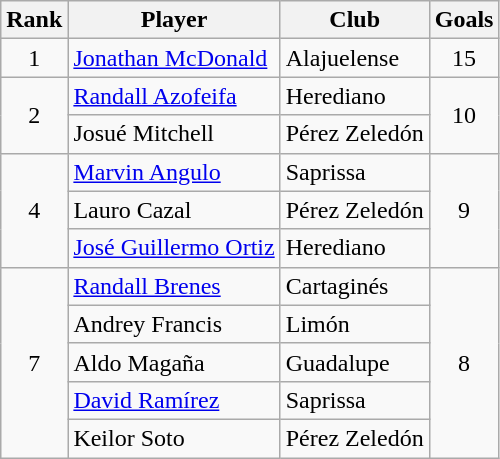<table class="wikitable" style="text-align:center">
<tr>
<th>Rank</th>
<th>Player</th>
<th>Club</th>
<th>Goals</th>
</tr>
<tr>
<td>1</td>
<td align="left"> <a href='#'>Jonathan McDonald</a></td>
<td align="left">Alajuelense</td>
<td>15</td>
</tr>
<tr>
<td rowspan="2">2</td>
<td align="left"> <a href='#'>Randall Azofeifa</a></td>
<td align="left">Herediano</td>
<td rowspan="2">10</td>
</tr>
<tr>
<td align="left"> Josué Mitchell</td>
<td align="left">Pérez Zeledón</td>
</tr>
<tr>
<td rowspan="3">4</td>
<td align="left"> <a href='#'>Marvin Angulo</a></td>
<td align="left">Saprissa</td>
<td rowspan="3">9</td>
</tr>
<tr>
<td align="left"> Lauro Cazal</td>
<td align="left">Pérez Zeledón</td>
</tr>
<tr>
<td align="left"> <a href='#'>José Guillermo Ortiz</a></td>
<td align="left">Herediano</td>
</tr>
<tr>
<td rowspan="5">7</td>
<td align="left"> <a href='#'>Randall Brenes</a></td>
<td align="left">Cartaginés</td>
<td rowspan="5">8</td>
</tr>
<tr>
<td align="left"> Andrey Francis</td>
<td align="left">Limón</td>
</tr>
<tr>
<td align="left"> Aldo Magaña</td>
<td align="left">Guadalupe</td>
</tr>
<tr>
<td align="left"> <a href='#'>David Ramírez</a></td>
<td align="left">Saprissa</td>
</tr>
<tr>
<td align="left"> Keilor Soto</td>
<td align="left">Pérez Zeledón</td>
</tr>
</table>
